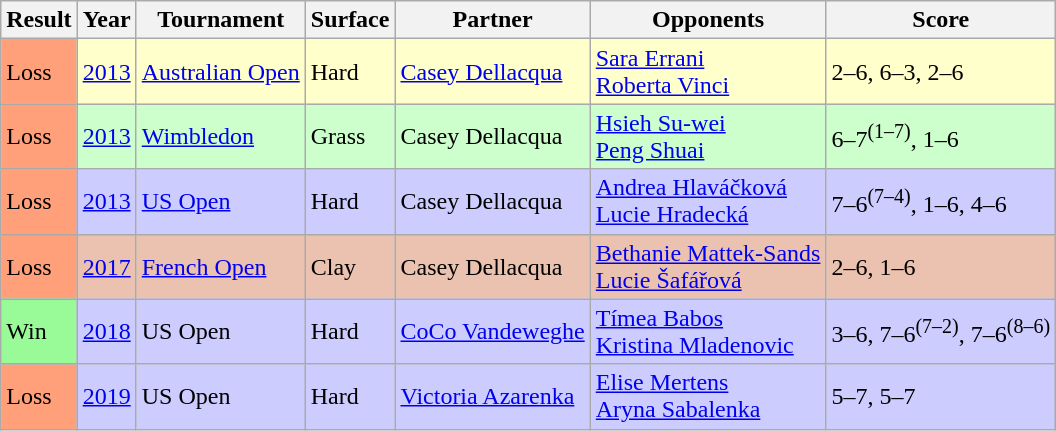<table class="sortable wikitable">
<tr>
<th>Result</th>
<th>Year</th>
<th>Tournament</th>
<th>Surface</th>
<th>Partner</th>
<th>Opponents</th>
<th class="unsortable">Score</th>
</tr>
<tr style="background:#ffc;">
<td bgcolor=#ffa07a>Loss</td>
<td><a href='#'>2013</a></td>
<td><a href='#'>Australian Open</a></td>
<td>Hard</td>
<td> <a href='#'>Casey Dellacqua</a></td>
<td> <a href='#'>Sara Errani</a> <br>  <a href='#'>Roberta Vinci</a></td>
<td>2–6, 6–3, 2–6</td>
</tr>
<tr style="background:#CCFFCC;">
<td bgcolor=#ffa07a>Loss</td>
<td><a href='#'>2013</a></td>
<td><a href='#'>Wimbledon</a></td>
<td>Grass</td>
<td> Casey Dellacqua</td>
<td> <a href='#'>Hsieh Su-wei</a> <br>  <a href='#'>Peng Shuai</a></td>
<td>6–7<sup>(1–7)</sup>, 1–6</td>
</tr>
<tr bgcolor="#CCCCFF">
<td bgcolor=#ffa07a>Loss</td>
<td><a href='#'>2013</a></td>
<td><a href='#'>US Open</a></td>
<td>Hard</td>
<td> Casey Dellacqua</td>
<td> <a href='#'>Andrea Hlaváčková</a> <br>  <a href='#'>Lucie Hradecká</a></td>
<td>7–6<sup>(7–4)</sup>, 1–6, 4–6</td>
</tr>
<tr bgcolor=#ebc2af>
<td bgcolor=#ffa07a>Loss</td>
<td><a href='#'>2017</a></td>
<td><a href='#'>French Open</a></td>
<td>Clay</td>
<td> Casey Dellacqua</td>
<td> <a href='#'>Bethanie Mattek-Sands</a> <br>  <a href='#'>Lucie Šafářová</a></td>
<td>2–6, 1–6</td>
</tr>
<tr bgcolor="#CCCCFF">
<td bgcolor=#98fb98>Win</td>
<td><a href='#'>2018</a></td>
<td>US Open</td>
<td>Hard</td>
<td> <a href='#'>CoCo Vandeweghe</a></td>
<td> <a href='#'>Tímea Babos</a> <br>  <a href='#'>Kristina Mladenovic</a></td>
<td>3–6, 7–6<sup>(7–2)</sup>, 7–6<sup>(8–6)</sup></td>
</tr>
<tr bgcolor="#CCCCFF">
<td bgcolor=#ffa07a>Loss</td>
<td><a href='#'>2019</a></td>
<td>US Open</td>
<td>Hard</td>
<td> <a href='#'>Victoria Azarenka</a></td>
<td> <a href='#'>Elise Mertens</a> <br>  <a href='#'>Aryna Sabalenka</a></td>
<td>5–7, 5–7</td>
</tr>
</table>
